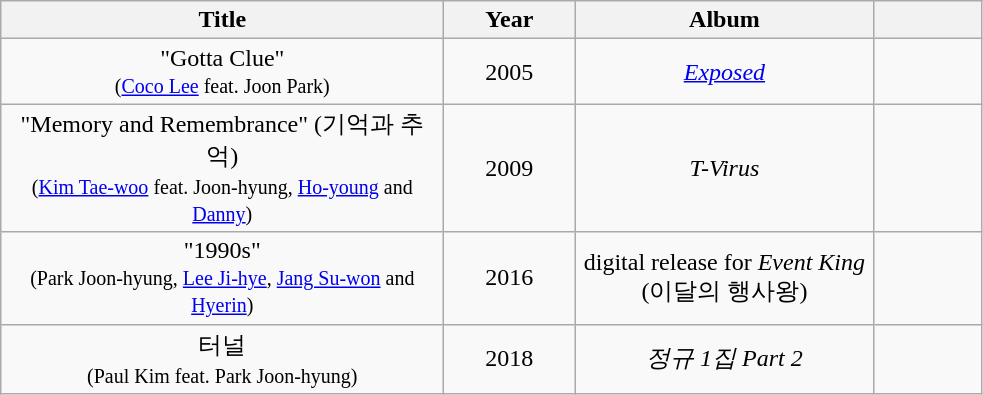<table class="wikitable" style="text-align:center;">
<tr>
<th style="width:18em;">Title</th>
<th style="width:5em;">Year</th>
<th style="width:12em;">Album</th>
<th style="width:4em;"></th>
</tr>
<tr>
<td>"Gotta Clue"<br><small>(<a href='#'>Coco Lee</a> feat. Joon Park)</small></td>
<td>2005</td>
<td><em><a href='#'>Exposed</a></em></td>
<td></td>
</tr>
<tr>
<td>"Memory and Remembrance" (기억과 추억)<br><small>(<a href='#'>Kim Tae-woo</a> feat. Joon-hyung, <a href='#'>Ho-young</a> and <a href='#'>Danny</a>)</small></td>
<td>2009</td>
<td><em>T-Virus</em></td>
<td></td>
</tr>
<tr>
<td>"1990s"<br><small>(Park Joon-hyung, <a href='#'>Lee Ji-hye</a>, <a href='#'>Jang Su-won</a> and <a href='#'>Hyerin</a>)</small></td>
<td>2016</td>
<td>digital release for <em>Event King</em> (이달의 행사왕)</td>
<td></td>
</tr>
<tr>
<td>터널<br><small>(Paul Kim feat. Park Joon-hyung)</small></td>
<td>2018</td>
<td><em>정규 1집 Part 2</em></td>
<td></td>
</tr>
</table>
